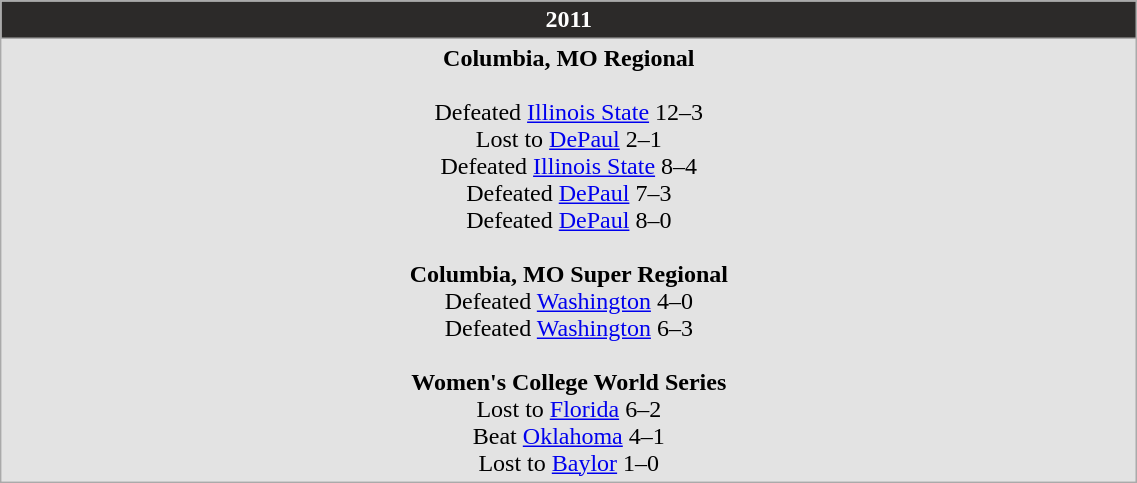<table Class="wikitable" width="60%">
<tr>
<th style="background:#2C2A29; color:white;">2011</th>
</tr>
<tr style="background: #e3e3e3;">
<td align="center"><strong>Columbia, MO Regional</strong><br><br>Defeated <a href='#'>Illinois State</a> 12–3<br>
Lost to <a href='#'>DePaul</a> 2–1<br>
Defeated <a href='#'>Illinois State</a> 8–4<br>
Defeated <a href='#'>DePaul</a> 7–3<br>
Defeated <a href='#'>DePaul</a> 8–0<br><br><strong>Columbia, MO Super Regional</strong><br>
Defeated <a href='#'>Washington</a> 4–0<br>
Defeated <a href='#'>Washington</a> 6–3<br><br><strong>Women's College World Series</strong><br>
Lost to <a href='#'>Florida</a> 6–2<br>
Beat <a href='#'>Oklahoma</a> 4–1<br>
Lost to <a href='#'>Baylor</a> 1–0</td>
</tr>
</table>
